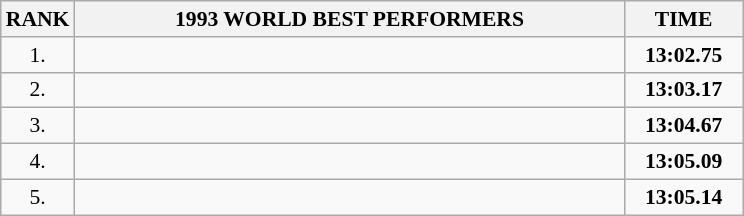<table class="wikitable" style="border-collapse: collapse; font-size: 90%;">
<tr>
<th>RANK</th>
<th align="center" style="width: 25em">1993 WORLD BEST PERFORMERS</th>
<th align="center" style="width: 5em">TIME</th>
</tr>
<tr>
<td align="center">1.</td>
<td></td>
<td align="center"><strong>13:02.75</strong></td>
</tr>
<tr>
<td align="center">2.</td>
<td></td>
<td align="center"><strong>13:03.17</strong></td>
</tr>
<tr>
<td align="center">3.</td>
<td></td>
<td align="center"><strong>13:04.67</strong></td>
</tr>
<tr>
<td align="center">4.</td>
<td></td>
<td align="center"><strong>13:05.09</strong></td>
</tr>
<tr>
<td align="center">5.</td>
<td></td>
<td align="center"><strong>13:05.14</strong></td>
</tr>
</table>
